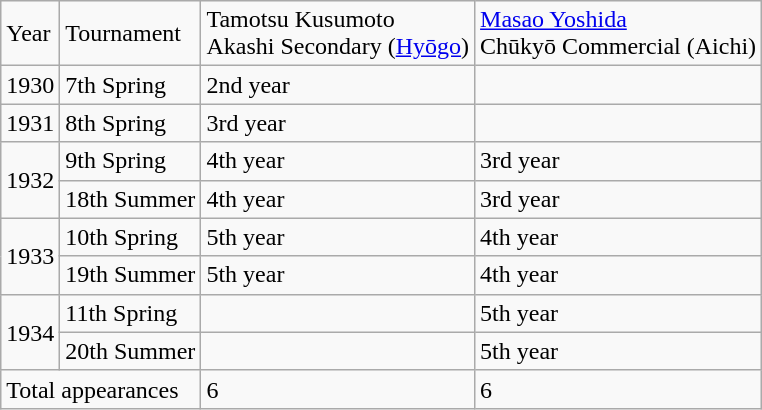<table class=wikitable>
<tr>
<td>Year</td>
<td>Tournament</td>
<td>Tamotsu Kusumoto<br>Akashi Secondary (<a href='#'>Hyōgo</a>)</td>
<td><a href='#'>Masao Yoshida</a><br>Chūkyō Commercial (Aichi)</td>
</tr>
<tr>
<td>1930</td>
<td>7th Spring</td>
<td>2nd year</td>
<td></td>
</tr>
<tr>
<td>1931</td>
<td>8th Spring</td>
<td>3rd year</td>
<td></td>
</tr>
<tr>
<td rowspan="2" valign="center">1932</td>
<td>9th Spring</td>
<td>4th year</td>
<td>3rd year</td>
</tr>
<tr>
<td>18th Summer</td>
<td>4th year</td>
<td>3rd year</td>
</tr>
<tr>
<td rowspan="2" valign="center">1933</td>
<td>10th Spring</td>
<td>5th year</td>
<td>4th year</td>
</tr>
<tr>
<td>19th Summer</td>
<td>5th year</td>
<td>4th year</td>
</tr>
<tr>
<td rowspan="2" valign="center">1934</td>
<td>11th Spring</td>
<td></td>
<td>5th year</td>
</tr>
<tr>
<td>20th Summer</td>
<td></td>
<td>5th year</td>
</tr>
<tr>
<td colspan="2">Total appearances</td>
<td>6</td>
<td>6</td>
</tr>
</table>
